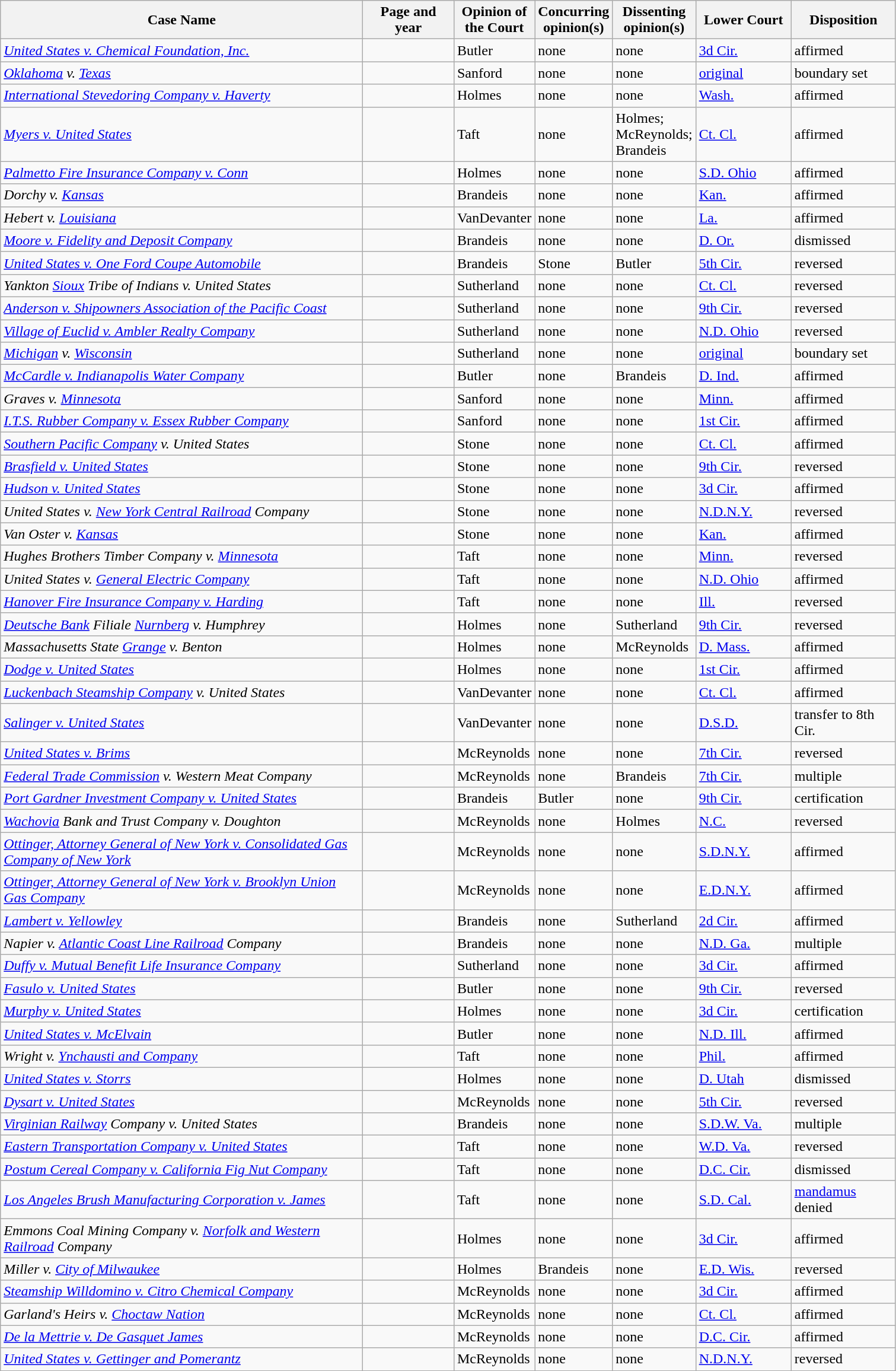<table class="wikitable sortable">
<tr>
<th scope="col" style="width: 400px;">Case Name</th>
<th scope="col" style="width: 95px;">Page and year</th>
<th scope="col" style="width: 10px;">Opinion of the Court</th>
<th scope="col" style="width: 10px;">Concurring opinion(s)</th>
<th scope="col" style="width: 10px;">Dissenting opinion(s)</th>
<th scope="col" style="width: 100px;">Lower Court</th>
<th scope="col" style="width: 110px;">Disposition</th>
</tr>
<tr>
<td><em><a href='#'>United States v. Chemical Foundation, Inc.</a></em></td>
<td align="right"></td>
<td>Butler</td>
<td>none</td>
<td>none</td>
<td><a href='#'>3d Cir.</a></td>
<td>affirmed</td>
</tr>
<tr>
<td><em><a href='#'>Oklahoma</a> v. <a href='#'>Texas</a></em></td>
<td align="right"></td>
<td>Sanford</td>
<td>none</td>
<td>none</td>
<td><a href='#'>original</a></td>
<td>boundary set</td>
</tr>
<tr>
<td><em><a href='#'>International Stevedoring Company v. Haverty</a></em></td>
<td align="right"></td>
<td>Holmes</td>
<td>none</td>
<td>none</td>
<td><a href='#'>Wash.</a></td>
<td>affirmed</td>
</tr>
<tr>
<td><em><a href='#'>Myers v. United States</a></em></td>
<td align="right"></td>
<td>Taft</td>
<td>none</td>
<td>Holmes; McReynolds; Brandeis</td>
<td><a href='#'>Ct. Cl.</a></td>
<td>affirmed</td>
</tr>
<tr>
<td><em><a href='#'>Palmetto Fire Insurance Company v. Conn</a></em></td>
<td align="right"></td>
<td>Holmes</td>
<td>none</td>
<td>none</td>
<td><a href='#'>S.D. Ohio</a></td>
<td>affirmed</td>
</tr>
<tr>
<td><em>Dorchy v. <a href='#'>Kansas</a></em></td>
<td align="right"></td>
<td>Brandeis</td>
<td>none</td>
<td>none</td>
<td><a href='#'>Kan.</a></td>
<td>affirmed</td>
</tr>
<tr>
<td><em>Hebert v. <a href='#'>Louisiana</a></em></td>
<td align="right"></td>
<td>VanDevanter</td>
<td>none</td>
<td>none</td>
<td><a href='#'>La.</a></td>
<td>affirmed</td>
</tr>
<tr>
<td><em><a href='#'>Moore v. Fidelity and Deposit Company</a></em></td>
<td align="right"></td>
<td>Brandeis</td>
<td>none</td>
<td>none</td>
<td><a href='#'>D. Or.</a></td>
<td>dismissed</td>
</tr>
<tr>
<td><em><a href='#'>United States v. One Ford Coupe Automobile</a></em></td>
<td align="right"></td>
<td>Brandeis</td>
<td>Stone</td>
<td>Butler</td>
<td><a href='#'>5th Cir.</a></td>
<td>reversed</td>
</tr>
<tr>
<td><em>Yankton <a href='#'>Sioux</a> Tribe of Indians v. United States</em></td>
<td align="right"></td>
<td>Sutherland</td>
<td>none</td>
<td>none</td>
<td><a href='#'>Ct. Cl.</a></td>
<td>reversed</td>
</tr>
<tr>
<td><em><a href='#'>Anderson v. Shipowners Association of the Pacific Coast</a></em></td>
<td align="right"></td>
<td>Sutherland</td>
<td>none</td>
<td>none</td>
<td><a href='#'>9th Cir.</a></td>
<td>reversed</td>
</tr>
<tr>
<td><em><a href='#'>Village of Euclid v. Ambler Realty Company</a></em></td>
<td align="right"></td>
<td>Sutherland</td>
<td>none</td>
<td>none</td>
<td><a href='#'>N.D. Ohio</a></td>
<td>reversed</td>
</tr>
<tr>
<td><em><a href='#'>Michigan</a> v. <a href='#'>Wisconsin</a></em></td>
<td align="right"></td>
<td>Sutherland</td>
<td>none</td>
<td>none</td>
<td><a href='#'>original</a></td>
<td>boundary set</td>
</tr>
<tr>
<td><em><a href='#'>McCardle v. Indianapolis Water Company</a></em></td>
<td align="right"></td>
<td>Butler</td>
<td>none</td>
<td>Brandeis</td>
<td><a href='#'>D. Ind.</a></td>
<td>affirmed</td>
</tr>
<tr>
<td><em>Graves v. <a href='#'>Minnesota</a></em></td>
<td align="right"></td>
<td>Sanford</td>
<td>none</td>
<td>none</td>
<td><a href='#'>Minn.</a></td>
<td>affirmed</td>
</tr>
<tr>
<td><em><a href='#'>I.T.S. Rubber Company v. Essex Rubber Company</a></em></td>
<td align="right"></td>
<td>Sanford</td>
<td>none</td>
<td>none</td>
<td><a href='#'>1st Cir.</a></td>
<td>affirmed</td>
</tr>
<tr>
<td><em><a href='#'>Southern Pacific Company</a> v. United States</em></td>
<td align="right"></td>
<td>Stone</td>
<td>none</td>
<td>none</td>
<td><a href='#'>Ct. Cl.</a></td>
<td>affirmed</td>
</tr>
<tr>
<td><em><a href='#'>Brasfield v. United States</a></em></td>
<td align="right"></td>
<td>Stone</td>
<td>none</td>
<td>none</td>
<td><a href='#'>9th Cir.</a></td>
<td>reversed</td>
</tr>
<tr>
<td><em><a href='#'>Hudson v. United States</a></em></td>
<td align="right"></td>
<td>Stone</td>
<td>none</td>
<td>none</td>
<td><a href='#'>3d Cir.</a></td>
<td>affirmed</td>
</tr>
<tr>
<td><em>United States v. <a href='#'>New York Central Railroad</a> Company</em></td>
<td align="right"></td>
<td>Stone</td>
<td>none</td>
<td>none</td>
<td><a href='#'>N.D.N.Y.</a></td>
<td>reversed</td>
</tr>
<tr>
<td><em>Van Oster v. <a href='#'>Kansas</a></em></td>
<td align="right"></td>
<td>Stone</td>
<td>none</td>
<td>none</td>
<td><a href='#'>Kan.</a></td>
<td>affirmed</td>
</tr>
<tr>
<td><em>Hughes Brothers Timber Company v. <a href='#'>Minnesota</a></em></td>
<td align="right"></td>
<td>Taft</td>
<td>none</td>
<td>none</td>
<td><a href='#'>Minn.</a></td>
<td>reversed</td>
</tr>
<tr>
<td><em>United States v. <a href='#'>General Electric Company</a></em></td>
<td align="right"></td>
<td>Taft</td>
<td>none</td>
<td>none</td>
<td><a href='#'>N.D. Ohio</a></td>
<td>affirmed</td>
</tr>
<tr>
<td><em><a href='#'>Hanover Fire Insurance Company v. Harding</a></em></td>
<td align="right"></td>
<td>Taft</td>
<td>none</td>
<td>none</td>
<td><a href='#'>Ill.</a></td>
<td>reversed</td>
</tr>
<tr>
<td><em><a href='#'>Deutsche Bank</a> Filiale <a href='#'>Nurnberg</a> v. Humphrey</em></td>
<td align="right"></td>
<td>Holmes</td>
<td>none</td>
<td>Sutherland</td>
<td><a href='#'>9th Cir.</a></td>
<td>reversed</td>
</tr>
<tr>
<td><em>Massachusetts State <a href='#'>Grange</a> v. Benton</em></td>
<td align="right"></td>
<td>Holmes</td>
<td>none</td>
<td>McReynolds</td>
<td><a href='#'>D. Mass.</a></td>
<td>affirmed</td>
</tr>
<tr>
<td><em><a href='#'>Dodge v. United States</a></em></td>
<td align="right"></td>
<td>Holmes</td>
<td>none</td>
<td>none</td>
<td><a href='#'>1st Cir.</a></td>
<td>affirmed</td>
</tr>
<tr>
<td><em><a href='#'>Luckenbach Steamship Company</a> v. United States</em></td>
<td align="right"></td>
<td>VanDevanter</td>
<td>none</td>
<td>none</td>
<td><a href='#'>Ct. Cl.</a></td>
<td>affirmed</td>
</tr>
<tr>
<td><em><a href='#'>Salinger v. United States</a></em></td>
<td align="right"></td>
<td>VanDevanter</td>
<td>none</td>
<td>none</td>
<td><a href='#'>D.S.D.</a></td>
<td>transfer to 8th Cir.</td>
</tr>
<tr>
<td><em><a href='#'>United States v. Brims</a></em></td>
<td align="right"></td>
<td>McReynolds</td>
<td>none</td>
<td>none</td>
<td><a href='#'>7th Cir.</a></td>
<td>reversed</td>
</tr>
<tr>
<td><em><a href='#'>Federal Trade Commission</a> v. Western Meat Company</em></td>
<td align="right"></td>
<td>McReynolds</td>
<td>none</td>
<td>Brandeis</td>
<td><a href='#'>7th Cir.</a></td>
<td>multiple</td>
</tr>
<tr>
<td><em><a href='#'>Port Gardner Investment Company v. United States</a></em></td>
<td align="right"></td>
<td>Brandeis</td>
<td>Butler</td>
<td>none</td>
<td><a href='#'>9th Cir.</a></td>
<td>certification</td>
</tr>
<tr>
<td><em><a href='#'>Wachovia</a> Bank and Trust Company v. Doughton</em></td>
<td align="right"></td>
<td>McReynolds</td>
<td>none</td>
<td>Holmes</td>
<td><a href='#'>N.C.</a></td>
<td>reversed</td>
</tr>
<tr>
<td><em><a href='#'>Ottinger, Attorney General of New York v. Consolidated Gas Company of New York</a></em></td>
<td align="right"></td>
<td>McReynolds</td>
<td>none</td>
<td>none</td>
<td><a href='#'>S.D.N.Y.</a></td>
<td>affirmed</td>
</tr>
<tr>
<td><em><a href='#'>Ottinger, Attorney General of New York v. Brooklyn Union Gas Company</a></em></td>
<td align="right"></td>
<td>McReynolds</td>
<td>none</td>
<td>none</td>
<td><a href='#'>E.D.N.Y.</a></td>
<td>affirmed</td>
</tr>
<tr>
<td><em><a href='#'>Lambert v. Yellowley</a></em></td>
<td align="right"></td>
<td>Brandeis</td>
<td>none</td>
<td>Sutherland</td>
<td><a href='#'>2d Cir.</a></td>
<td>affirmed</td>
</tr>
<tr>
<td><em>Napier v. <a href='#'>Atlantic Coast Line Railroad</a> Company</em></td>
<td align="right"></td>
<td>Brandeis</td>
<td>none</td>
<td>none</td>
<td><a href='#'>N.D. Ga.</a></td>
<td>multiple</td>
</tr>
<tr>
<td><em><a href='#'>Duffy v. Mutual Benefit Life Insurance Company</a></em></td>
<td align="right"></td>
<td>Sutherland</td>
<td>none</td>
<td>none</td>
<td><a href='#'>3d Cir.</a></td>
<td>affirmed</td>
</tr>
<tr>
<td><em><a href='#'>Fasulo v. United States</a></em></td>
<td align="right"></td>
<td>Butler</td>
<td>none</td>
<td>none</td>
<td><a href='#'>9th Cir.</a></td>
<td>reversed</td>
</tr>
<tr>
<td><em><a href='#'>Murphy v. United States</a></em></td>
<td align="right"></td>
<td>Holmes</td>
<td>none</td>
<td>none</td>
<td><a href='#'>3d Cir.</a></td>
<td>certification</td>
</tr>
<tr>
<td><em><a href='#'>United States v. McElvain</a></em></td>
<td align="right"></td>
<td>Butler</td>
<td>none</td>
<td>none</td>
<td><a href='#'>N.D. Ill.</a></td>
<td>affirmed</td>
</tr>
<tr>
<td><em>Wright v. <a href='#'>Ynchausti and Company</a></em></td>
<td align="right"></td>
<td>Taft</td>
<td>none</td>
<td>none</td>
<td><a href='#'>Phil.</a></td>
<td>affirmed</td>
</tr>
<tr>
<td><em><a href='#'>United States v. Storrs</a></em></td>
<td align="right"></td>
<td>Holmes</td>
<td>none</td>
<td>none</td>
<td><a href='#'>D. Utah</a></td>
<td>dismissed</td>
</tr>
<tr>
<td><em><a href='#'>Dysart v. United States</a></em></td>
<td align="right"></td>
<td>McReynolds</td>
<td>none</td>
<td>none</td>
<td><a href='#'>5th Cir.</a></td>
<td>reversed</td>
</tr>
<tr>
<td><em><a href='#'>Virginian Railway</a> Company v. United States</em></td>
<td align="right"></td>
<td>Brandeis</td>
<td>none</td>
<td>none</td>
<td><a href='#'>S.D.W. Va.</a></td>
<td>multiple</td>
</tr>
<tr>
<td><em><a href='#'>Eastern Transportation Company v. United States</a></em></td>
<td align="right"></td>
<td>Taft</td>
<td>none</td>
<td>none</td>
<td><a href='#'>W.D. Va.</a></td>
<td>reversed</td>
</tr>
<tr>
<td><em><a href='#'>Postum Cereal Company v. California Fig Nut Company</a></em></td>
<td align="right"></td>
<td>Taft</td>
<td>none</td>
<td>none</td>
<td><a href='#'>D.C. Cir.</a></td>
<td>dismissed</td>
</tr>
<tr>
<td><em><a href='#'>Los Angeles Brush Manufacturing Corporation v. James</a></em></td>
<td align="right"></td>
<td>Taft</td>
<td>none</td>
<td>none</td>
<td><a href='#'>S.D. Cal.</a></td>
<td><a href='#'>mandamus</a> denied</td>
</tr>
<tr>
<td><em>Emmons Coal Mining Company v. <a href='#'>Norfolk and Western Railroad</a> Company</em></td>
<td align="right"></td>
<td>Holmes</td>
<td>none</td>
<td>none</td>
<td><a href='#'>3d Cir.</a></td>
<td>affirmed</td>
</tr>
<tr>
<td><em>Miller v. <a href='#'>City of Milwaukee</a></em></td>
<td align="right"></td>
<td>Holmes</td>
<td>Brandeis</td>
<td>none</td>
<td><a href='#'>E.D. Wis.</a></td>
<td>reversed</td>
</tr>
<tr>
<td><em><a href='#'>Steamship Willdomino v. Citro Chemical Company</a></em></td>
<td align="right"></td>
<td>McReynolds</td>
<td>none</td>
<td>none</td>
<td><a href='#'>3d Cir.</a></td>
<td>affirmed</td>
</tr>
<tr>
<td><em>Garland's Heirs v. <a href='#'>Choctaw Nation</a></em></td>
<td align="right"></td>
<td>McReynolds</td>
<td>none</td>
<td>none</td>
<td><a href='#'>Ct. Cl.</a></td>
<td>affirmed</td>
</tr>
<tr>
<td><em><a href='#'>De la Mettrie v. De Gasquet James</a></em></td>
<td align="right"></td>
<td>McReynolds</td>
<td>none</td>
<td>none</td>
<td><a href='#'>D.C. Cir.</a></td>
<td>affirmed</td>
</tr>
<tr>
<td><em><a href='#'>United States v. Gettinger and Pomerantz</a></em></td>
<td align="right"></td>
<td>McReynolds</td>
<td>none</td>
<td>none</td>
<td><a href='#'>N.D.N.Y.</a></td>
<td>reversed</td>
</tr>
<tr>
</tr>
</table>
